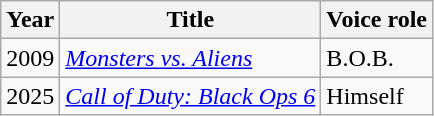<table class="wikitable">
<tr>
<th>Year</th>
<th>Title</th>
<th>Voice role</th>
</tr>
<tr>
<td>2009</td>
<td><em><a href='#'>Monsters vs. Aliens</a></em></td>
<td>B.O.B.</td>
</tr>
<tr>
<td>2025</td>
<td><a href='#'><em>Call of Duty: Black Ops 6</em></a></td>
<td>Himself</td>
</tr>
</table>
